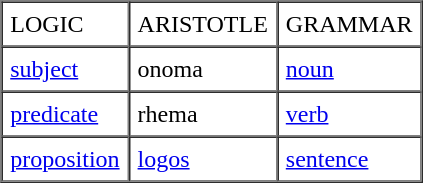<table align="right" border="1" cellpadding="5" cellspacing="0">
<tr>
<td>LOGIC</td>
<td>ARISTOTLE</td>
<td>GRAMMAR</td>
</tr>
<tr>
<td><a href='#'>subject</a></td>
<td>onoma</td>
<td><a href='#'>noun</a></td>
</tr>
<tr>
<td><a href='#'>predicate</a></td>
<td>rhema</td>
<td><a href='#'>verb</a></td>
</tr>
<tr>
<td><a href='#'>proposition</a></td>
<td><a href='#'>logos</a></td>
<td><a href='#'>sentence</a></td>
</tr>
<tr>
</tr>
</table>
